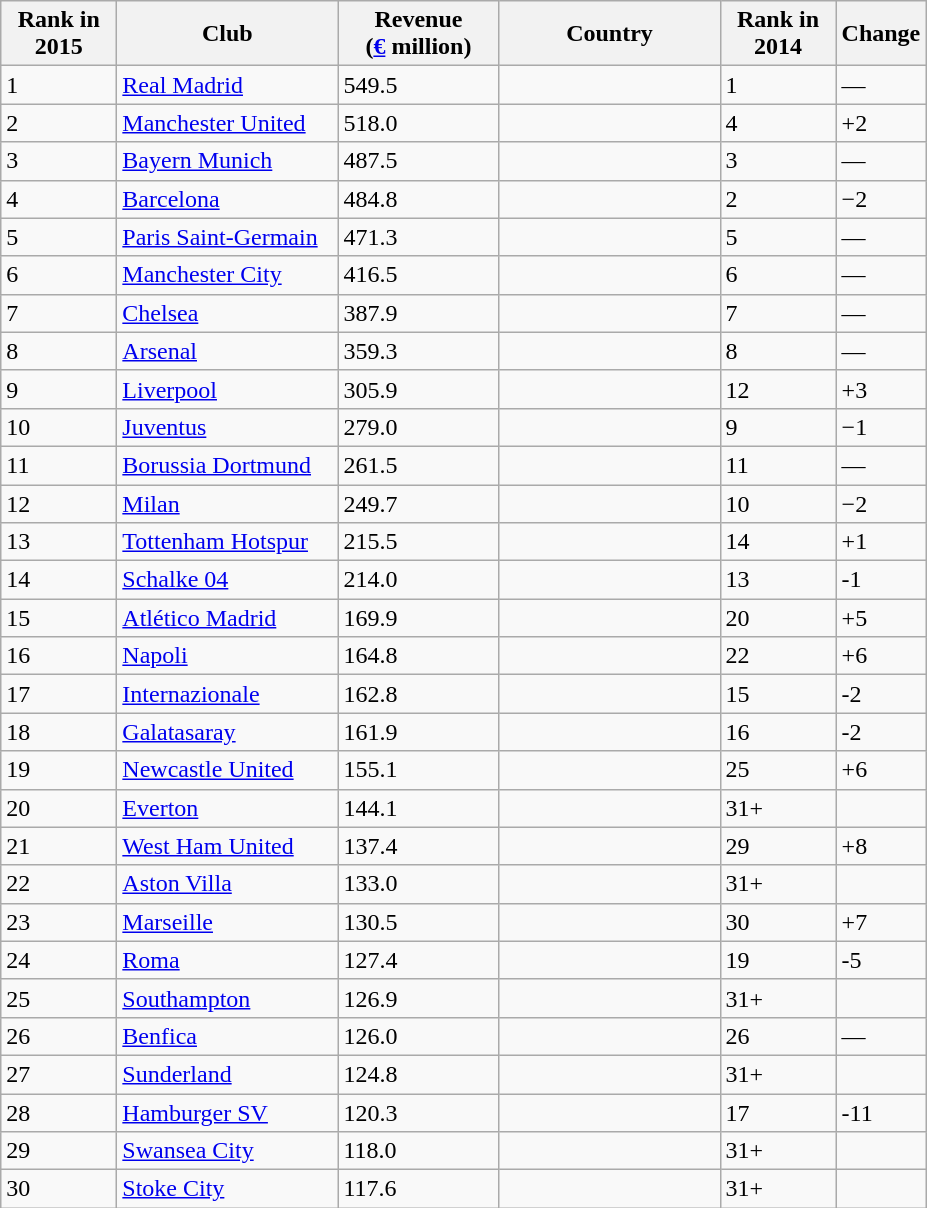<table class="wikitable sortable">
<tr>
<th scope="col" width=70>Rank in<br>2015</th>
<th scope="col" width=140>Club</th>
<th scope="col" width=100>Revenue <br>(<a href='#'>€</a> million)</th>
<th scope="col" width=140>Country</th>
<th scope="col" width=70>Rank in<br>2014</th>
<th scope="col" width=50>Change</th>
</tr>
<tr>
<td>1</td>
<td><a href='#'>Real Madrid</a></td>
<td>549.5</td>
<td></td>
<td>1</td>
<td> —</td>
</tr>
<tr>
<td>2</td>
<td><a href='#'>Manchester United</a></td>
<td>518.0</td>
<td></td>
<td>4</td>
<td> +2</td>
</tr>
<tr>
<td>3</td>
<td><a href='#'>Bayern Munich</a></td>
<td>487.5</td>
<td></td>
<td>3</td>
<td> —</td>
</tr>
<tr>
<td>4</td>
<td><a href='#'>Barcelona</a></td>
<td>484.8</td>
<td></td>
<td>2</td>
<td> −2</td>
</tr>
<tr>
<td>5</td>
<td><a href='#'>Paris Saint-Germain</a></td>
<td>471.3</td>
<td></td>
<td>5</td>
<td> —</td>
</tr>
<tr>
<td>6</td>
<td><a href='#'>Manchester City</a></td>
<td>416.5</td>
<td></td>
<td>6</td>
<td> —</td>
</tr>
<tr>
<td>7</td>
<td><a href='#'>Chelsea</a></td>
<td>387.9</td>
<td></td>
<td>7</td>
<td> —</td>
</tr>
<tr>
<td>8</td>
<td><a href='#'>Arsenal</a></td>
<td>359.3</td>
<td></td>
<td>8</td>
<td> —</td>
</tr>
<tr>
<td>9</td>
<td><a href='#'>Liverpool</a></td>
<td>305.9</td>
<td></td>
<td>12</td>
<td> +3</td>
</tr>
<tr>
<td>10</td>
<td><a href='#'>Juventus</a></td>
<td>279.0</td>
<td></td>
<td>9</td>
<td> −1</td>
</tr>
<tr>
<td>11</td>
<td><a href='#'>Borussia Dortmund</a></td>
<td>261.5</td>
<td></td>
<td>11</td>
<td> —</td>
</tr>
<tr>
<td>12</td>
<td><a href='#'>Milan</a></td>
<td>249.7</td>
<td></td>
<td>10</td>
<td> −2</td>
</tr>
<tr>
<td>13</td>
<td><a href='#'>Tottenham Hotspur</a></td>
<td>215.5</td>
<td></td>
<td>14</td>
<td> +1</td>
</tr>
<tr>
<td>14</td>
<td><a href='#'>Schalke 04</a></td>
<td>214.0</td>
<td></td>
<td>13</td>
<td> -1</td>
</tr>
<tr>
<td>15</td>
<td><a href='#'>Atlético Madrid</a></td>
<td>169.9</td>
<td></td>
<td>20</td>
<td> +5</td>
</tr>
<tr>
<td>16</td>
<td><a href='#'>Napoli</a></td>
<td>164.8</td>
<td></td>
<td>22</td>
<td> +6</td>
</tr>
<tr>
<td>17</td>
<td><a href='#'>Internazionale</a></td>
<td>162.8</td>
<td></td>
<td>15</td>
<td> -2</td>
</tr>
<tr>
<td>18</td>
<td><a href='#'>Galatasaray</a></td>
<td>161.9</td>
<td></td>
<td>16</td>
<td> -2</td>
</tr>
<tr>
<td>19</td>
<td><a href='#'>Newcastle United</a></td>
<td>155.1</td>
<td></td>
<td>25</td>
<td> +6</td>
</tr>
<tr>
<td>20</td>
<td><a href='#'>Everton</a></td>
<td>144.1</td>
<td></td>
<td>31+</td>
<td></td>
</tr>
<tr>
<td>21</td>
<td><a href='#'>West Ham United</a></td>
<td>137.4</td>
<td></td>
<td>29</td>
<td> +8</td>
</tr>
<tr>
<td>22</td>
<td><a href='#'>Aston Villa</a></td>
<td>133.0</td>
<td></td>
<td>31+</td>
<td></td>
</tr>
<tr>
<td>23</td>
<td><a href='#'>Marseille</a></td>
<td>130.5</td>
<td></td>
<td>30</td>
<td> +7</td>
</tr>
<tr>
<td>24</td>
<td><a href='#'>Roma</a></td>
<td>127.4</td>
<td></td>
<td>19</td>
<td> -5</td>
</tr>
<tr>
<td>25</td>
<td><a href='#'>Southampton</a></td>
<td>126.9</td>
<td></td>
<td>31+</td>
<td></td>
</tr>
<tr>
<td>26</td>
<td><a href='#'>Benfica</a></td>
<td>126.0</td>
<td></td>
<td>26</td>
<td> —</td>
</tr>
<tr>
<td>27</td>
<td><a href='#'>Sunderland</a></td>
<td>124.8</td>
<td></td>
<td>31+</td>
<td></td>
</tr>
<tr>
<td>28</td>
<td><a href='#'>Hamburger SV</a></td>
<td>120.3</td>
<td></td>
<td>17</td>
<td> -11</td>
</tr>
<tr>
<td>29</td>
<td><a href='#'>Swansea City</a></td>
<td>118.0</td>
<td></td>
<td>31+</td>
<td></td>
</tr>
<tr>
<td>30</td>
<td><a href='#'>Stoke City</a></td>
<td>117.6</td>
<td></td>
<td>31+</td>
<td></td>
</tr>
</table>
